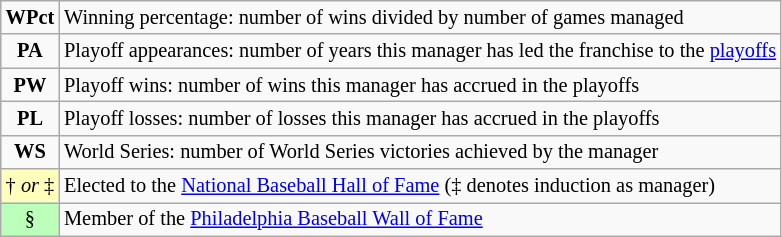<table class="wikitable" style="font-size:85%">
<tr>
<td style="text-align:center;"><strong>WPct</strong></td>
<td>Winning percentage: number of wins divided by number of games managed</td>
</tr>
<tr>
<td style="text-align:center;"><strong>PA</strong></td>
<td>Playoff appearances: number of years this manager has led the franchise to the <a href='#'>playoffs</a></td>
</tr>
<tr>
<td style="text-align:center;"><strong>PW</strong></td>
<td>Playoff wins: number of wins this manager has accrued in the playoffs</td>
</tr>
<tr>
<td style="text-align:center;"><strong>PL</strong></td>
<td>Playoff losses: number of losses this manager has accrued in the playoffs</td>
</tr>
<tr>
<td style="text-align:center;"><strong>WS</strong></td>
<td>World Series: number of World Series victories achieved by the manager</td>
</tr>
<tr>
<td bgcolor="#ffffbb" style="text-align:center;">† <em>or</em> ‡</td>
<td>Elected to the <a href='#'>National Baseball Hall of Fame</a> (‡ denotes induction as manager)</td>
</tr>
<tr>
<td bgcolor="#bbffbb" style="text-align:center;">§</td>
<td>Member of the <a href='#'>Philadelphia Baseball Wall of Fame</a></td>
</tr>
</table>
